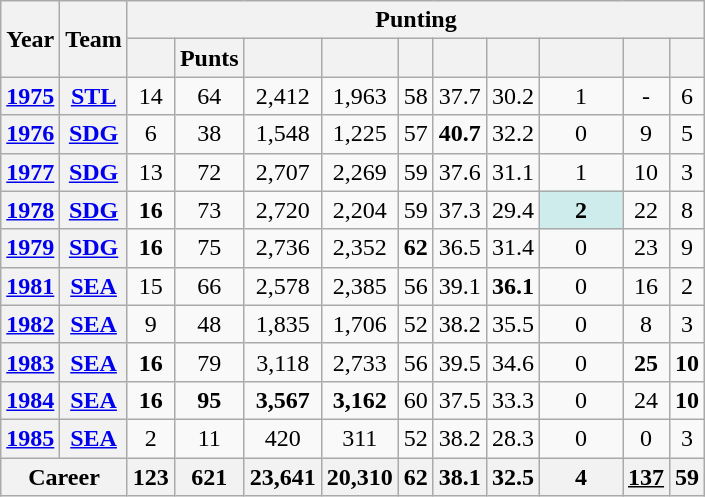<table class=wikitable style="text-align:center;">
<tr>
<th rowspan="2">Year</th>
<th rowspan="2">Team</th>
<th colspan="10">Punting</th>
</tr>
<tr>
<th></th>
<th>Punts</th>
<th></th>
<th></th>
<th></th>
<th></th>
<th></th>
<th></th>
<th></th>
<th></th>
</tr>
<tr>
<th><a href='#'>1975</a></th>
<th><a href='#'>STL</a></th>
<td>14</td>
<td>64</td>
<td>2,412</td>
<td>1,963</td>
<td>58</td>
<td>37.7</td>
<td>30.2</td>
<td>1</td>
<td>-</td>
<td>6</td>
</tr>
<tr>
<th><a href='#'>1976</a></th>
<th><a href='#'>SDG</a></th>
<td>6</td>
<td>38</td>
<td>1,548</td>
<td>1,225</td>
<td>57</td>
<td><strong>40.7</strong></td>
<td>32.2</td>
<td>0</td>
<td>9</td>
<td>5</td>
</tr>
<tr>
<th><a href='#'>1977</a></th>
<th><a href='#'>SDG</a></th>
<td>13</td>
<td>72</td>
<td>2,707</td>
<td>2,269</td>
<td>59</td>
<td>37.6</td>
<td>31.1</td>
<td>1</td>
<td>10</td>
<td>3</td>
</tr>
<tr>
<th><a href='#'>1978</a></th>
<th><a href='#'>SDG</a></th>
<td><strong>16</strong></td>
<td>73</td>
<td>2,720</td>
<td>2,204</td>
<td>59</td>
<td>37.3</td>
<td>29.4</td>
<td style="background:#cfecec; width:3em;"><strong>2</strong></td>
<td>22</td>
<td>8</td>
</tr>
<tr>
<th><a href='#'>1979</a></th>
<th><a href='#'>SDG</a></th>
<td><strong>16</strong></td>
<td>75</td>
<td>2,736</td>
<td>2,352</td>
<td><strong>62</strong></td>
<td>36.5</td>
<td>31.4</td>
<td>0</td>
<td>23</td>
<td>9</td>
</tr>
<tr>
<th><a href='#'>1981</a></th>
<th><a href='#'>SEA</a></th>
<td>15</td>
<td>66</td>
<td>2,578</td>
<td>2,385</td>
<td>56</td>
<td>39.1</td>
<td><strong>36.1</strong></td>
<td>0</td>
<td>16</td>
<td>2</td>
</tr>
<tr>
<th><a href='#'>1982</a></th>
<th><a href='#'>SEA</a></th>
<td>9</td>
<td>48</td>
<td>1,835</td>
<td>1,706</td>
<td>52</td>
<td>38.2</td>
<td>35.5</td>
<td>0</td>
<td>8</td>
<td>3</td>
</tr>
<tr>
<th><a href='#'>1983</a></th>
<th><a href='#'>SEA</a></th>
<td><strong>16</strong></td>
<td>79</td>
<td>3,118</td>
<td>2,733</td>
<td>56</td>
<td>39.5</td>
<td>34.6</td>
<td>0</td>
<td><strong>25</strong></td>
<td><strong>10</strong></td>
</tr>
<tr>
<th><a href='#'>1984</a></th>
<th><a href='#'>SEA</a></th>
<td><strong>16</strong></td>
<td><strong>95</strong></td>
<td><strong>3,567</strong></td>
<td><strong>3,162</strong></td>
<td>60</td>
<td>37.5</td>
<td>33.3</td>
<td>0</td>
<td>24</td>
<td><strong>10</strong></td>
</tr>
<tr>
<th><a href='#'>1985</a></th>
<th><a href='#'>SEA</a></th>
<td>2</td>
<td>11</td>
<td>420</td>
<td>311</td>
<td>52</td>
<td>38.2</td>
<td>28.3</td>
<td>0</td>
<td>0</td>
<td>3</td>
</tr>
<tr>
<th colspan="2">Career</th>
<th>123</th>
<th>621</th>
<th>23,641</th>
<th>20,310</th>
<th>62</th>
<th>38.1</th>
<th>32.5</th>
<th>4</th>
<th><u>137</u></th>
<th>59</th>
</tr>
</table>
